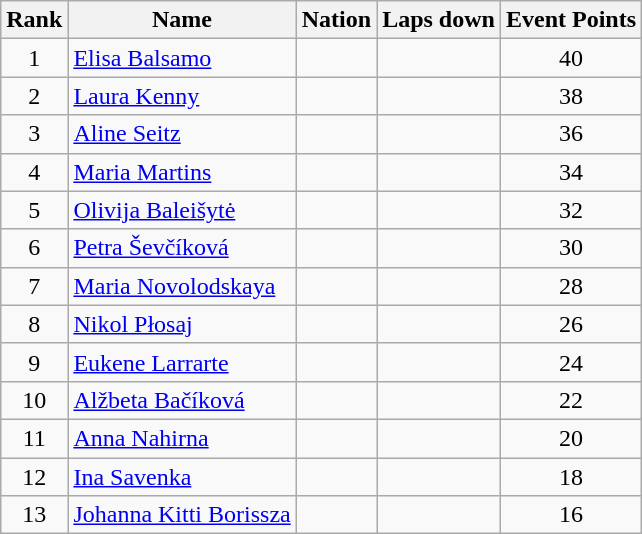<table class="wikitable sortable" style="text-align:center">
<tr>
<th>Rank</th>
<th>Name</th>
<th>Nation</th>
<th>Laps down</th>
<th>Event Points</th>
</tr>
<tr>
<td>1</td>
<td align=left><a href='#'>Elisa Balsamo</a></td>
<td align=left></td>
<td></td>
<td>40</td>
</tr>
<tr>
<td>2</td>
<td align=left><a href='#'>Laura Kenny</a></td>
<td align=left></td>
<td></td>
<td>38</td>
</tr>
<tr>
<td>3</td>
<td align=left><a href='#'>Aline Seitz</a></td>
<td align=left></td>
<td></td>
<td>36</td>
</tr>
<tr>
<td>4</td>
<td align=left><a href='#'>Maria Martins</a></td>
<td align=left></td>
<td></td>
<td>34</td>
</tr>
<tr>
<td>5</td>
<td align=left><a href='#'>Olivija Baleišytė</a></td>
<td align=left></td>
<td></td>
<td>32</td>
</tr>
<tr>
<td>6</td>
<td align=left><a href='#'>Petra Ševčíková</a></td>
<td align=left></td>
<td></td>
<td>30</td>
</tr>
<tr>
<td>7</td>
<td align=left><a href='#'>Maria Novolodskaya</a></td>
<td align=left></td>
<td></td>
<td>28</td>
</tr>
<tr>
<td>8</td>
<td align=left><a href='#'>Nikol Płosaj</a></td>
<td align=left></td>
<td></td>
<td>26</td>
</tr>
<tr>
<td>9</td>
<td align=left><a href='#'>Eukene Larrarte</a></td>
<td align=left></td>
<td></td>
<td>24</td>
</tr>
<tr>
<td>10</td>
<td align=left><a href='#'>Alžbeta Bačíková</a></td>
<td align=left></td>
<td></td>
<td>22</td>
</tr>
<tr>
<td>11</td>
<td align=left><a href='#'>Anna Nahirna</a></td>
<td align=left></td>
<td></td>
<td>20</td>
</tr>
<tr>
<td>12</td>
<td align=left><a href='#'>Ina Savenka</a></td>
<td align=left></td>
<td></td>
<td>18</td>
</tr>
<tr>
<td>13</td>
<td align=left><a href='#'>Johanna Kitti Borissza</a></td>
<td align=left></td>
<td></td>
<td>16</td>
</tr>
</table>
